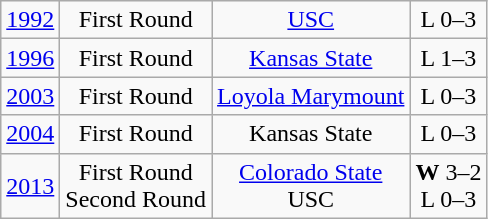<table class="wikitable">
<tr align="center">
<td><a href='#'>1992</a></td>
<td>First Round</td>
<td><a href='#'>USC</a></td>
<td>L 0–3</td>
</tr>
<tr align="center">
<td><a href='#'>1996</a></td>
<td>First Round</td>
<td><a href='#'>Kansas State</a></td>
<td>L 1–3</td>
</tr>
<tr align="center">
<td><a href='#'>2003</a></td>
<td>First Round</td>
<td><a href='#'>Loyola Marymount</a></td>
<td>L 0–3</td>
</tr>
<tr align="center">
<td><a href='#'>2004</a></td>
<td>First Round</td>
<td>Kansas State</td>
<td>L 0–3</td>
</tr>
<tr align="center">
<td><a href='#'>2013</a></td>
<td>First Round<br>Second Round</td>
<td><a href='#'>Colorado State</a><br>USC</td>
<td><strong>W</strong> 3–2<br>L 0–3</td>
</tr>
</table>
